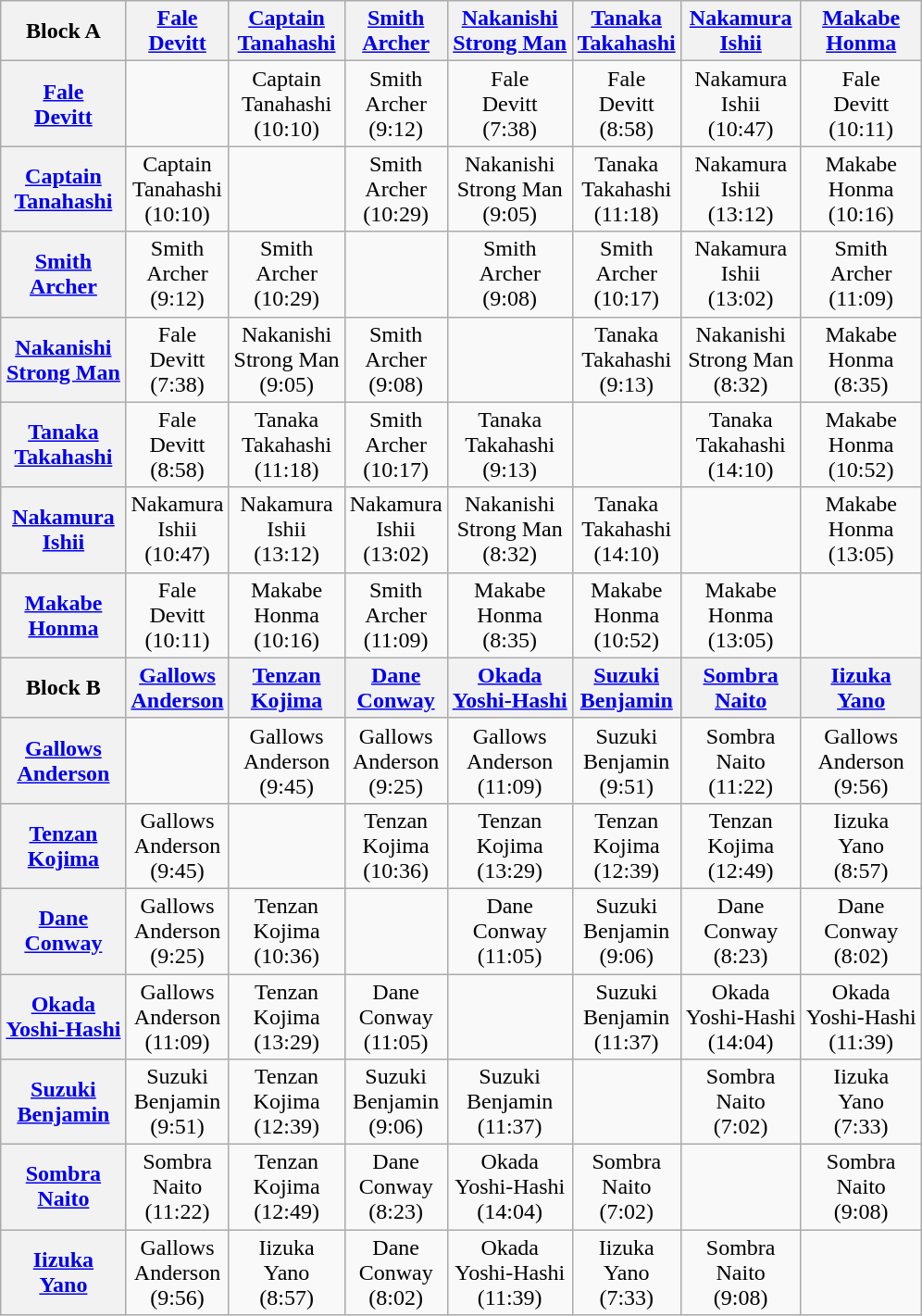<table class="wikitable" style="text-align:center; margin: 1em auto 1em auto">
<tr align="center">
<th>Block A</th>
<th><a href='#'>Fale</a><br><a href='#'>Devitt</a></th>
<th><a href='#'>Captain</a><br><a href='#'>Tanahashi</a></th>
<th><a href='#'>Smith</a><br><a href='#'>Archer</a></th>
<th><a href='#'>Nakanishi</a><br><a href='#'>Strong Man</a></th>
<th><a href='#'>Tanaka</a><br><a href='#'>Takahashi</a></th>
<th><a href='#'>Nakamura</a><br><a href='#'>Ishii</a></th>
<th><a href='#'>Makabe</a><br><a href='#'>Honma</a></th>
</tr>
<tr align="center">
<th><a href='#'>Fale</a><br><a href='#'>Devitt</a></th>
<td></td>
<td>Captain<br>Tanahashi<br>(10:10)</td>
<td>Smith<br>Archer<br>(9:12)</td>
<td>Fale<br>Devitt<br>(7:38)</td>
<td>Fale<br>Devitt<br>(8:58)</td>
<td>Nakamura<br>Ishii<br>(10:47)</td>
<td>Fale<br>Devitt<br>(10:11)</td>
</tr>
<tr align="center">
<th><a href='#'>Captain</a><br><a href='#'>Tanahashi</a></th>
<td>Captain<br>Tanahashi<br>(10:10)</td>
<td></td>
<td>Smith<br>Archer<br>(10:29)</td>
<td>Nakanishi<br>Strong Man<br>(9:05)</td>
<td>Tanaka<br>Takahashi<br>(11:18)</td>
<td>Nakamura<br>Ishii<br>(13:12)</td>
<td>Makabe<br>Honma<br>(10:16)</td>
</tr>
<tr align="center">
<th><a href='#'>Smith</a><br><a href='#'>Archer</a></th>
<td>Smith<br>Archer<br>(9:12)</td>
<td>Smith<br>Archer<br>(10:29)</td>
<td></td>
<td>Smith<br>Archer<br>(9:08)</td>
<td>Smith<br>Archer<br>(10:17)</td>
<td>Nakamura<br>Ishii<br>(13:02)</td>
<td>Smith<br>Archer<br>(11:09)</td>
</tr>
<tr align="center">
<th><a href='#'>Nakanishi</a><br><a href='#'>Strong Man</a></th>
<td>Fale<br>Devitt<br>(7:38)</td>
<td>Nakanishi<br>Strong Man<br>(9:05)</td>
<td>Smith<br>Archer<br>(9:08)</td>
<td></td>
<td>Tanaka<br>Takahashi<br>(9:13)</td>
<td>Nakanishi<br>Strong Man<br>(8:32)</td>
<td>Makabe<br>Honma<br>(8:35)</td>
</tr>
<tr align="center">
<th><a href='#'>Tanaka</a><br><a href='#'>Takahashi</a></th>
<td>Fale<br>Devitt<br>(8:58)</td>
<td>Tanaka<br>Takahashi<br>(11:18)</td>
<td>Smith<br>Archer<br>(10:17)</td>
<td>Tanaka<br>Takahashi<br>(9:13)</td>
<td></td>
<td>Tanaka<br>Takahashi<br>(14:10)</td>
<td>Makabe<br>Honma<br>(10:52)</td>
</tr>
<tr align="center">
<th><a href='#'>Nakamura</a><br><a href='#'>Ishii</a></th>
<td>Nakamura<br>Ishii<br>(10:47)</td>
<td>Nakamura<br>Ishii<br>(13:12)</td>
<td>Nakamura<br>Ishii<br>(13:02)</td>
<td>Nakanishi<br>Strong Man<br>(8:32)</td>
<td>Tanaka<br>Takahashi<br>(14:10)</td>
<td></td>
<td>Makabe<br>Honma<br>(13:05)</td>
</tr>
<tr align="center">
<th><a href='#'>Makabe</a><br><a href='#'>Honma</a></th>
<td>Fale<br>Devitt<br>(10:11)</td>
<td>Makabe<br>Honma<br>(10:16)</td>
<td>Smith<br>Archer<br>(11:09)</td>
<td>Makabe<br>Honma<br>(8:35)</td>
<td>Makabe<br>Honma<br>(10:52)</td>
<td>Makabe<br>Honma<br>(13:05)</td>
<td></td>
</tr>
<tr align="center">
<th>Block B</th>
<th><a href='#'>Gallows</a><br><a href='#'>Anderson</a></th>
<th><a href='#'>Tenzan</a><br><a href='#'>Kojima</a></th>
<th><a href='#'>Dane</a><br><a href='#'>Conway</a></th>
<th><a href='#'>Okada</a><br><a href='#'>Yoshi-Hashi</a></th>
<th><a href='#'>Suzuki</a><br><a href='#'>Benjamin</a></th>
<th><a href='#'>Sombra</a><br><a href='#'>Naito</a></th>
<th><a href='#'>Iizuka</a><br><a href='#'>Yano</a></th>
</tr>
<tr align="center">
<th><a href='#'>Gallows</a><br><a href='#'>Anderson</a></th>
<td></td>
<td>Gallows<br>Anderson<br>(9:45)</td>
<td>Gallows<br>Anderson<br>(9:25)</td>
<td>Gallows<br>Anderson<br>(11:09)</td>
<td>Suzuki<br>Benjamin<br>(9:51)</td>
<td>Sombra<br>Naito<br>(11:22)</td>
<td>Gallows<br>Anderson<br>(9:56)</td>
</tr>
<tr align="center">
<th><a href='#'>Tenzan</a><br><a href='#'>Kojima</a></th>
<td>Gallows<br>Anderson<br>(9:45)</td>
<td></td>
<td>Tenzan<br>Kojima<br>(10:36)</td>
<td>Tenzan<br>Kojima<br>(13:29)</td>
<td>Tenzan<br>Kojima<br>(12:39)</td>
<td>Tenzan<br>Kojima<br>(12:49)</td>
<td>Iizuka<br>Yano<br>(8:57)</td>
</tr>
<tr align="center">
<th><a href='#'>Dane</a><br><a href='#'>Conway</a></th>
<td>Gallows<br>Anderson<br>(9:25)</td>
<td>Tenzan<br>Kojima<br>(10:36)</td>
<td></td>
<td>Dane<br>Conway<br>(11:05)</td>
<td>Suzuki<br>Benjamin<br>(9:06)</td>
<td>Dane<br>Conway<br>(8:23)</td>
<td>Dane<br>Conway<br>(8:02)</td>
</tr>
<tr align="center">
<th><a href='#'>Okada</a><br><a href='#'>Yoshi-Hashi</a></th>
<td>Gallows<br>Anderson<br>(11:09)</td>
<td>Tenzan<br>Kojima<br>(13:29)</td>
<td>Dane<br>Conway<br>(11:05)</td>
<td></td>
<td>Suzuki<br>Benjamin<br>(11:37)</td>
<td>Okada<br>Yoshi-Hashi<br>(14:04)</td>
<td>Okada<br>Yoshi-Hashi<br>(11:39)</td>
</tr>
<tr align="center">
<th><a href='#'>Suzuki</a><br><a href='#'>Benjamin</a></th>
<td>Suzuki<br>Benjamin<br>(9:51)</td>
<td>Tenzan<br>Kojima<br>(12:39)</td>
<td>Suzuki<br>Benjamin<br>(9:06)</td>
<td>Suzuki<br>Benjamin<br>(11:37)</td>
<td></td>
<td>Sombra<br>Naito<br>(7:02)</td>
<td>Iizuka<br>Yano<br>(7:33)</td>
</tr>
<tr align="center">
<th><a href='#'>Sombra</a><br><a href='#'>Naito</a></th>
<td>Sombra<br>Naito<br>(11:22)</td>
<td>Tenzan<br>Kojima<br>(12:49)</td>
<td>Dane<br>Conway<br>(8:23)</td>
<td>Okada<br>Yoshi-Hashi<br>(14:04)</td>
<td>Sombra<br>Naito<br>(7:02)</td>
<td></td>
<td>Sombra<br>Naito<br>(9:08)</td>
</tr>
<tr align="center">
<th><a href='#'>Iizuka</a><br><a href='#'>Yano</a></th>
<td>Gallows<br>Anderson<br>(9:56)</td>
<td>Iizuka<br>Yano<br>(8:57)</td>
<td>Dane<br>Conway<br>(8:02)</td>
<td>Okada<br>Yoshi-Hashi<br>(11:39)</td>
<td>Iizuka<br>Yano<br>(7:33)</td>
<td>Sombra<br>Naito<br>(9:08)</td>
<td></td>
</tr>
</table>
